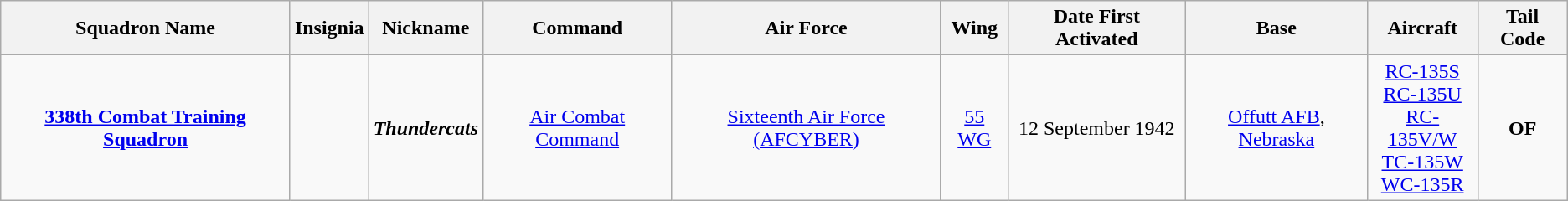<table class="wikitable sortable" style="text-align:center;">
<tr>
<th>Squadron Name</th>
<th>Insignia</th>
<th>Nickname</th>
<th>Command</th>
<th>Air Force</th>
<th>Wing</th>
<th>Date First Activated</th>
<th>Base</th>
<th>Aircraft</th>
<th>Tail Code</th>
</tr>
<tr>
<td><strong><a href='#'>338th Combat Training Squadron</a></strong></td>
<td></td>
<td><strong><em>Thundercats</em></strong></td>
<td><a href='#'>Air Combat Command</a></td>
<td><a href='#'>Sixteenth Air Force (AFCYBER)</a></td>
<td><a href='#'>55 WG</a></td>
<td>12 September 1942</td>
<td><a href='#'>Offutt AFB</a>, <a href='#'>Nebraska</a></td>
<td><a href='#'>RC-135S</a><br><a href='#'>RC-135U</a><br><a href='#'>RC-135V/W</a><br><a href='#'>TC-135W</a><br><a href='#'>WC-135R</a></td>
<td><strong>OF</strong></td>
</tr>
</table>
